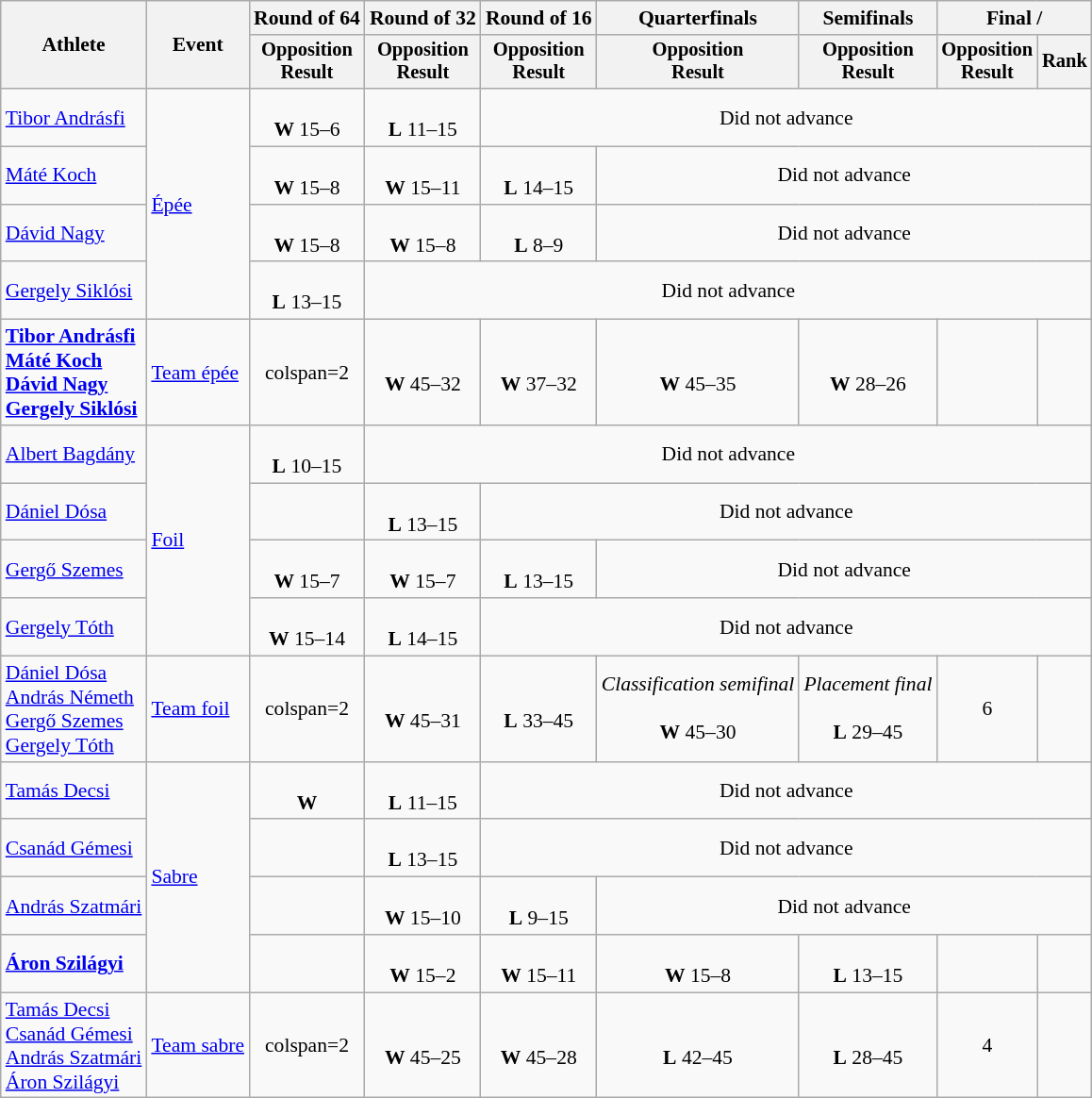<table class=wikitable style="font-size:90%">
<tr>
<th rowspan="2">Athlete</th>
<th rowspan="2">Event</th>
<th>Round of 64</th>
<th>Round of 32</th>
<th>Round of 16</th>
<th>Quarterfinals</th>
<th>Semifinals</th>
<th colspan="2">Final / </th>
</tr>
<tr style="font-size:95%">
<th>Opposition<br>Result</th>
<th>Opposition<br>Result</th>
<th>Opposition<br>Result</th>
<th>Opposition<br>Result</th>
<th>Opposition<br>Result</th>
<th>Opposition<br>Result</th>
<th>Rank</th>
</tr>
<tr align=center>
<td align=left><a href='#'>Tibor Andrásfi</a></td>
<td align=left rowspan=4><a href='#'>Épée</a></td>
<td><br><strong>W</strong> 15–6</td>
<td><br><strong>L</strong> 11–15</td>
<td colspan=5>Did not advance</td>
</tr>
<tr align=center>
<td align=left><a href='#'>Máté Koch</a></td>
<td><br><strong>W</strong> 15–8</td>
<td><br><strong>W</strong> 15–11</td>
<td><br><strong>L</strong> 14–15</td>
<td colspan=4>Did not advance</td>
</tr>
<tr align=center>
<td align=left><a href='#'>Dávid Nagy</a></td>
<td><br><strong>W</strong> 15–8</td>
<td><br><strong>W</strong> 15–8</td>
<td><br><strong>L</strong> 8–9</td>
<td colspan=4>Did not advance</td>
</tr>
<tr align=center>
<td align=left><a href='#'>Gergely Siklósi</a></td>
<td><br><strong>L</strong> 13–15</td>
<td colspan=6>Did not advance</td>
</tr>
<tr align=center>
<td align=left><strong><a href='#'>Tibor Andrásfi</a><br><a href='#'>Máté Koch</a><br><a href='#'>Dávid Nagy</a><br><a href='#'>Gergely Siklósi</a></strong></td>
<td align=left><a href='#'>Team épée</a></td>
<td>colspan=2</td>
<td><br><strong>W</strong> 45–32</td>
<td><br><strong>W</strong> 37–32</td>
<td><br><strong>W</strong> 45–35</td>
<td><br><strong>W</strong> 28–26</td>
<td></td>
</tr>
<tr align=center>
<td align=left><a href='#'>Albert Bagdány</a></td>
<td align=left rowspan=4><a href='#'>Foil</a></td>
<td><br><strong>L</strong> 10–15</td>
<td colspan=6>Did not advance</td>
</tr>
<tr align=center>
<td align=left><a href='#'>Dániel Dósa</a></td>
<td></td>
<td><br><strong>L</strong> 13–15</td>
<td colspan=5>Did not advance</td>
</tr>
<tr align=center>
<td align=left><a href='#'>Gergő Szemes</a></td>
<td><br><strong>W</strong> 15–7</td>
<td><br><strong>W</strong> 15–7</td>
<td><br><strong>L</strong> 13–15</td>
<td colspan=4>Did not advance</td>
</tr>
<tr align=center>
<td align=left><a href='#'>Gergely Tóth</a></td>
<td><br><strong>W</strong> 15–14</td>
<td><br><strong>L</strong> 14–15</td>
<td colspan=5>Did not advance</td>
</tr>
<tr align=center>
<td align=left><a href='#'>Dániel Dósa</a><br><a href='#'>András Németh</a><br><a href='#'>Gergő Szemes</a><br><a href='#'>Gergely Tóth</a></td>
<td align=left><a href='#'>Team foil</a></td>
<td>colspan=2</td>
<td><br><strong>W</strong> 45–31</td>
<td><br><strong>L</strong> 33–45</td>
<td><em>Classification semifinal</em><br><br><strong>W</strong> 45–30</td>
<td><em>Placement final</em><br><br><strong>L</strong> 29–45</td>
<td>6</td>
</tr>
<tr align=center>
<td align=left><a href='#'>Tamás Decsi</a></td>
<td align=left rowspan=4><a href='#'>Sabre</a></td>
<td><br><strong>W</strong> </td>
<td><br><strong>L</strong> 11–15</td>
<td colspan=5>Did not advance</td>
</tr>
<tr align=center>
<td align=left><a href='#'>Csanád Gémesi</a></td>
<td></td>
<td><br><strong>L</strong> 13–15</td>
<td colspan=5>Did not advance</td>
</tr>
<tr align=center>
<td align=left><a href='#'>András Szatmári</a></td>
<td></td>
<td><br><strong>W</strong> 15–10</td>
<td><br><strong>L</strong> 9–15</td>
<td colspan=4>Did not advance</td>
</tr>
<tr align=center>
<td align=left><strong><a href='#'>Áron Szilágyi</a></strong></td>
<td></td>
<td><br><strong>W</strong> 15–2</td>
<td><br><strong>W</strong> 15–11</td>
<td><br><strong>W</strong> 15–8</td>
<td><br><strong>L</strong> 13–15</td>
<td></td>
<td></td>
</tr>
<tr align=center>
<td align=left><a href='#'>Tamás Decsi</a><br><a href='#'>Csanád Gémesi</a><br><a href='#'>András Szatmári</a><br><a href='#'>Áron Szilágyi</a></td>
<td align=left><a href='#'>Team sabre</a></td>
<td>colspan=2</td>
<td><br><strong>W</strong> 45–25</td>
<td><br><strong>W</strong> 45–28</td>
<td><br><strong>L</strong> 42–45</td>
<td><br><strong>L</strong> 28–45</td>
<td>4</td>
</tr>
</table>
